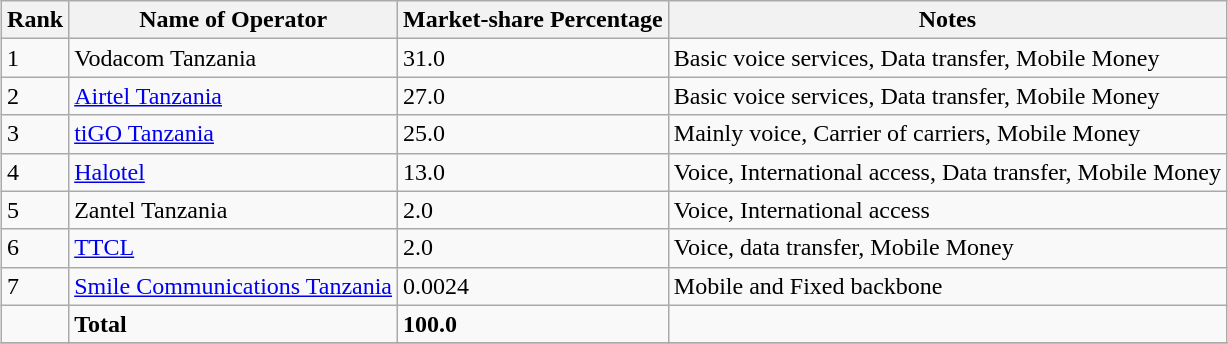<table class="wikitable sortable" style="margin: 0.5em auto">
<tr>
<th>Rank</th>
<th>Name of Operator</th>
<th>Market-share Percentage</th>
<th>Notes</th>
</tr>
<tr>
<td>1</td>
<td>Vodacom Tanzania</td>
<td>31.0</td>
<td>Basic voice services, Data transfer, Mobile Money</td>
</tr>
<tr>
<td>2</td>
<td><a href='#'>Airtel Tanzania</a></td>
<td>27.0</td>
<td>Basic voice services, Data transfer, Mobile Money</td>
</tr>
<tr>
<td>3</td>
<td><a href='#'>tiGO Tanzania</a></td>
<td>25.0</td>
<td>Mainly voice, Carrier of carriers, Mobile Money</td>
</tr>
<tr>
<td>4</td>
<td><a href='#'>Halotel</a></td>
<td>13.0</td>
<td>Voice, International access, Data transfer, Mobile Money</td>
</tr>
<tr>
<td>5</td>
<td>Zantel Tanzania</td>
<td>2.0</td>
<td>Voice, International access</td>
</tr>
<tr>
<td>6</td>
<td><a href='#'>TTCL</a></td>
<td>2.0</td>
<td>Voice, data transfer, Mobile Money</td>
</tr>
<tr>
<td>7</td>
<td><a href='#'>Smile Communications Tanzania</a></td>
<td>0.0024</td>
<td>Mobile and Fixed backbone</td>
</tr>
<tr>
<td></td>
<td><strong>Total</strong></td>
<td><strong>100.0</strong></td>
<td></td>
</tr>
<tr>
</tr>
</table>
